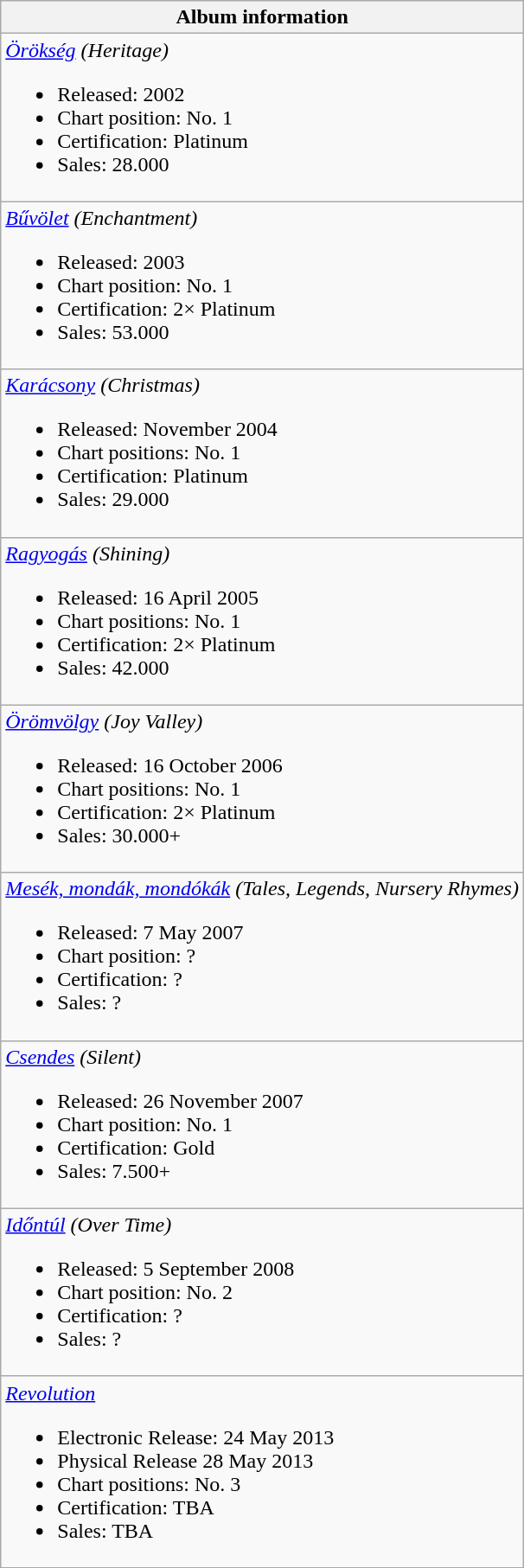<table class="wikitable">
<tr>
<th align="left">Album information</th>
</tr>
<tr>
<td align="left"><em><a href='#'>Örökség</a></em> <em>(Heritage)</em><br><ul><li>Released: 2002</li><li>Chart position: No. 1</li><li>Certification: Platinum</li><li>Sales: 28.000</li></ul></td>
</tr>
<tr>
<td align="left"><em><a href='#'>Bűvölet</a></em> <em>(Enchantment)</em><br><ul><li>Released: 2003</li><li>Chart position: No. 1</li><li>Certification: 2× Platinum</li><li>Sales: 53.000</li></ul></td>
</tr>
<tr>
<td align="left"><em><a href='#'>Karácsony</a></em> <em>(Christmas)</em><br><ul><li>Released: November 2004</li><li>Chart positions: No. 1</li><li>Certification: Platinum</li><li>Sales: 29.000</li></ul></td>
</tr>
<tr>
<td align="left"><em><a href='#'>Ragyogás</a></em> <em>(Shining)</em><br><ul><li>Released: 16 April 2005</li><li>Chart positions: No. 1</li><li>Certification: 2× Platinum</li><li>Sales: 42.000</li></ul></td>
</tr>
<tr>
<td align="left"><em><a href='#'>Örömvölgy</a></em> <em>(Joy Valley)</em><br><ul><li>Released: 16 October 2006</li><li>Chart positions: No. 1</li><li>Certification: 2× Platinum</li><li>Sales: 30.000+</li></ul></td>
</tr>
<tr>
<td align="left"><em><a href='#'>Mesék, mondák, mondókák</a></em> <em>(Tales, Legends, Nursery Rhymes)</em><br><ul><li>Released: 7 May 2007</li><li>Chart position: ?</li><li>Certification: ?</li><li>Sales: ?</li></ul></td>
</tr>
<tr>
<td align="left"><em><a href='#'>Csendes</a></em> <em>(Silent)</em><br><ul><li>Released: 26 November 2007</li><li>Chart position: No. 1</li><li>Certification: Gold</li><li>Sales: 7.500+</li></ul></td>
</tr>
<tr>
<td align="left"><em><a href='#'>Időntúl</a></em> <em>(Over Time)</em><br><ul><li>Released: 5 September 2008</li><li>Chart position: No. 2</li><li>Certification: ?</li><li>Sales: ?</li></ul></td>
</tr>
<tr>
<td align="left"><em><a href='#'>Revolution</a></em><br><ul><li>Electronic Release: 24 May 2013</li><li>Physical Release 28 May 2013</li><li>Chart positions: No. 3</li><li>Certification: TBA</li><li>Sales: TBA</li></ul></td>
</tr>
<tr>
</tr>
</table>
